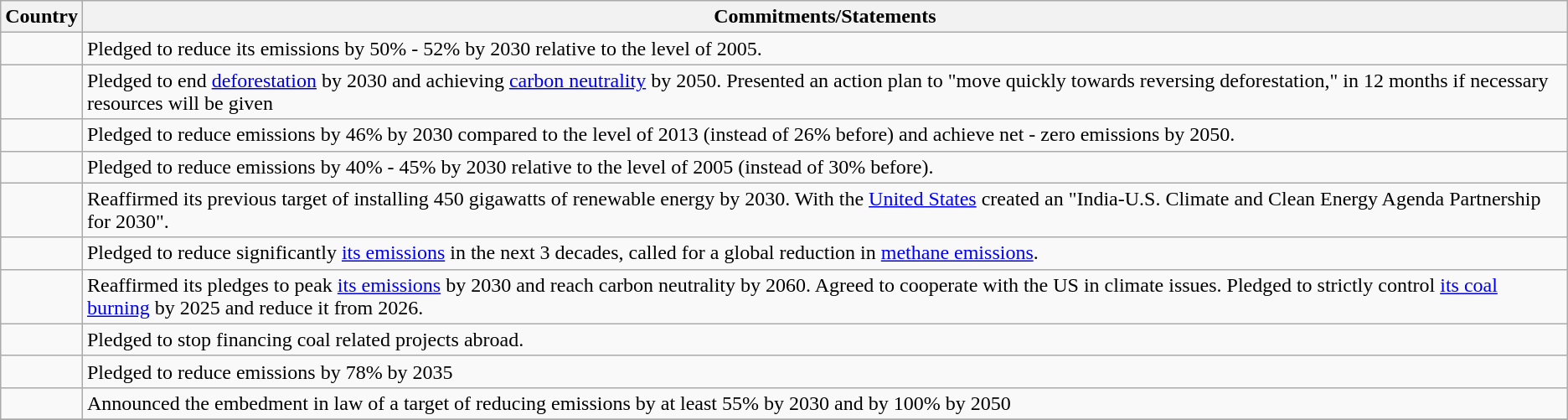<table class="wikitable">
<tr>
<th>Country</th>
<th>Commitments/Statements</th>
</tr>
<tr>
<td></td>
<td>Pledged to reduce its emissions by 50% - 52% by 2030 relative to the level of 2005.</td>
</tr>
<tr>
<td></td>
<td>Pledged to end <a href='#'>deforestation</a> by 2030 and achieving <a href='#'>carbon neutrality</a> by 2050. Presented an action plan to "move quickly towards reversing deforestation," in 12 months if necessary resources will be given</td>
</tr>
<tr>
<td></td>
<td>Pledged to reduce emissions by 46% by 2030 compared to the level of 2013 (instead of 26% before) and achieve net - zero emissions by 2050.</td>
</tr>
<tr>
<td></td>
<td>Pledged to reduce emissions by 40% - 45% by 2030 relative to the level of 2005 (instead of 30% before).</td>
</tr>
<tr>
<td></td>
<td>Reaffirmed its previous target of installing 450 gigawatts of renewable energy by 2030. With the <a href='#'>United States</a> created an "India-U.S. Climate and Clean Energy Agenda Partnership for 2030".</td>
</tr>
<tr>
<td></td>
<td>Pledged to reduce significantly <a href='#'>its emissions</a> in the next 3 decades, called for a global reduction in <a href='#'>methane emissions</a>.</td>
</tr>
<tr>
<td></td>
<td>Reaffirmed its pledges to peak <a href='#'>its emissions</a> by 2030 and reach carbon neutrality by 2060. Agreed to cooperate with the US in climate issues. Pledged to strictly control <a href='#'>its coal burning</a> by 2025 and reduce it from 2026.</td>
</tr>
<tr>
<td></td>
<td>Pledged to stop financing coal related projects abroad.</td>
</tr>
<tr>
<td></td>
<td>Pledged to reduce emissions by 78% by 2035</td>
</tr>
<tr>
<td></td>
<td>Announced the embedment in law of a target of reducing emissions by at least 55% by 2030 and by 100% by 2050</td>
</tr>
<tr>
</tr>
</table>
